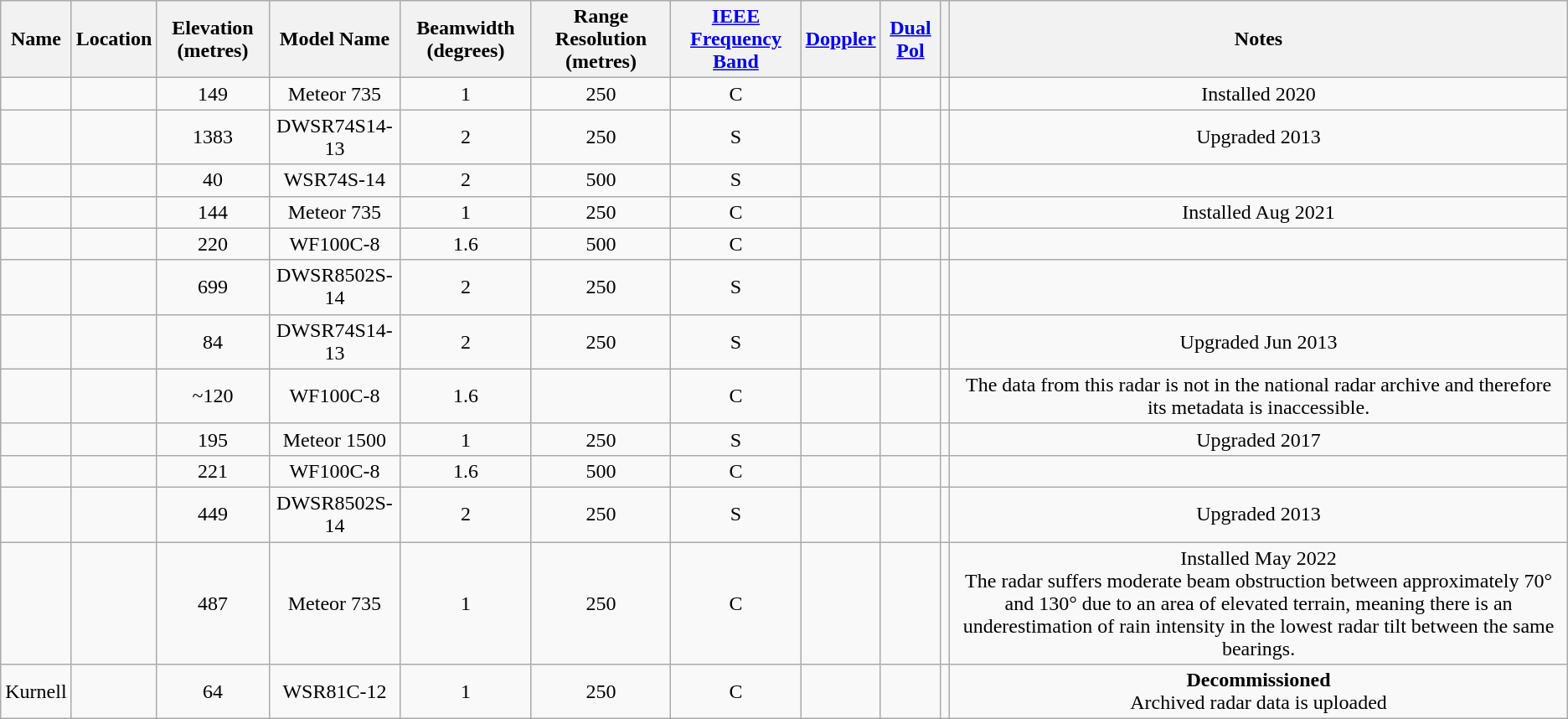<table class="wikitable sortable" style="text-align:center">
<tr>
<th>Name</th>
<th>Location</th>
<th>Elevation (metres)</th>
<th>Model Name</th>
<th>Beamwidth (degrees)</th>
<th>Range Resolution (metres)</th>
<th><a href='#'>IEEE Frequency Band</a></th>
<th><a href='#'>Doppler</a></th>
<th><a href='#'>Dual Pol</a></th>
<th></th>
<th>Notes</th>
</tr>
<tr>
<td></td>
<td></td>
<td>149</td>
<td>Meteor 735</td>
<td>1</td>
<td>250</td>
<td>C</td>
<td></td>
<td></td>
<td></td>
<td>Installed 2020</td>
</tr>
<tr>
<td></td>
<td></td>
<td>1383</td>
<td>DWSR74S14-13</td>
<td>2</td>
<td>250</td>
<td>S</td>
<td></td>
<td></td>
<td></td>
<td>Upgraded 2013</td>
</tr>
<tr>
<td></td>
<td></td>
<td>40</td>
<td>WSR74S-14</td>
<td>2</td>
<td>500</td>
<td>S</td>
<td></td>
<td></td>
<td></td>
<td></td>
</tr>
<tr>
<td></td>
<td></td>
<td>144</td>
<td>Meteor 735</td>
<td>1</td>
<td>250</td>
<td>C</td>
<td></td>
<td></td>
<td></td>
<td>Installed Aug 2021</td>
</tr>
<tr>
<td></td>
<td></td>
<td>220</td>
<td>WF100C-8</td>
<td>1.6</td>
<td>500</td>
<td>C</td>
<td></td>
<td></td>
<td></td>
<td></td>
</tr>
<tr>
<td></td>
<td></td>
<td>699</td>
<td>DWSR8502S-14</td>
<td>2</td>
<td>250</td>
<td>S</td>
<td></td>
<td></td>
<td></td>
<td></td>
</tr>
<tr>
<td></td>
<td></td>
<td>84</td>
<td>DWSR74S14-13</td>
<td>2</td>
<td>250</td>
<td>S</td>
<td></td>
<td></td>
<td></td>
<td>Upgraded Jun 2013</td>
</tr>
<tr>
<td></td>
<td></td>
<td>~120</td>
<td>WF100C-8</td>
<td>1.6</td>
<td></td>
<td>C</td>
<td></td>
<td></td>
<td></td>
<td>The data from this radar is not in the national radar archive and therefore its metadata is inaccessible.</td>
</tr>
<tr>
<td></td>
<td></td>
<td>195</td>
<td>Meteor 1500</td>
<td>1</td>
<td>250</td>
<td>S</td>
<td></td>
<td></td>
<td></td>
<td>Upgraded 2017</td>
</tr>
<tr>
<td></td>
<td></td>
<td>221</td>
<td>WF100C-8</td>
<td>1.6</td>
<td>500</td>
<td>C</td>
<td></td>
<td></td>
<td></td>
<td></td>
</tr>
<tr>
<td></td>
<td></td>
<td>449</td>
<td>DWSR8502S-14</td>
<td>2</td>
<td>250</td>
<td>S</td>
<td></td>
<td></td>
<td></td>
<td>Upgraded 2013</td>
</tr>
<tr>
<td></td>
<td></td>
<td>487</td>
<td>Meteor 735</td>
<td>1</td>
<td>250</td>
<td>C</td>
<td></td>
<td></td>
<td></td>
<td>Installed May 2022<br>The radar suffers moderate beam obstruction between approximately 70° and 130° due to an area of elevated terrain, meaning there is an underestimation of rain intensity in the lowest radar tilt between the same bearings.</td>
</tr>
<tr>
<td>Kurnell</td>
<td></td>
<td>64</td>
<td>WSR81C-12</td>
<td>1</td>
<td>250</td>
<td>C</td>
<td></td>
<td></td>
<td></td>
<td><strong>Decommissioned</strong><br>Archived radar data is uploaded </td>
</tr>
</table>
